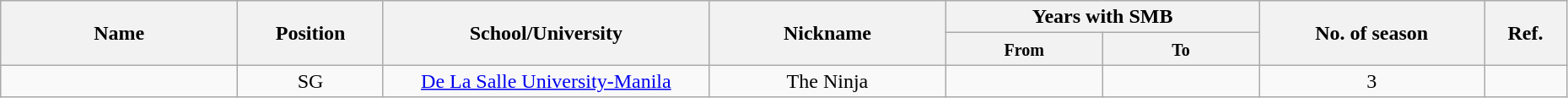<table class="wikitable sortable" style="text-align:center" width="98%">
<tr>
<th style="width:180px;" rowspan="2">Name</th>
<th rowspan="2">Position</th>
<th style="width:250px;" rowspan="2">School/University</th>
<th style="width:180px;" rowspan="2">Nickname</th>
<th style="width:180px; text-align:center;" colspan="2">Years with SMB</th>
<th rowspan="2">No. of season</th>
<th rowspan="2"; class=unsortable>Ref.</th>
</tr>
<tr>
<th style="width:10%; text-align:center;"><small>From</small></th>
<th style="width:10%; text-align:center;"><small>To</small></th>
</tr>
<tr>
<td></td>
<td>SG</td>
<td><a href='#'>De La Salle University-Manila</a></td>
<td>The Ninja</td>
<td></td>
<td></td>
<td>3</td>
<td></td>
</tr>
</table>
